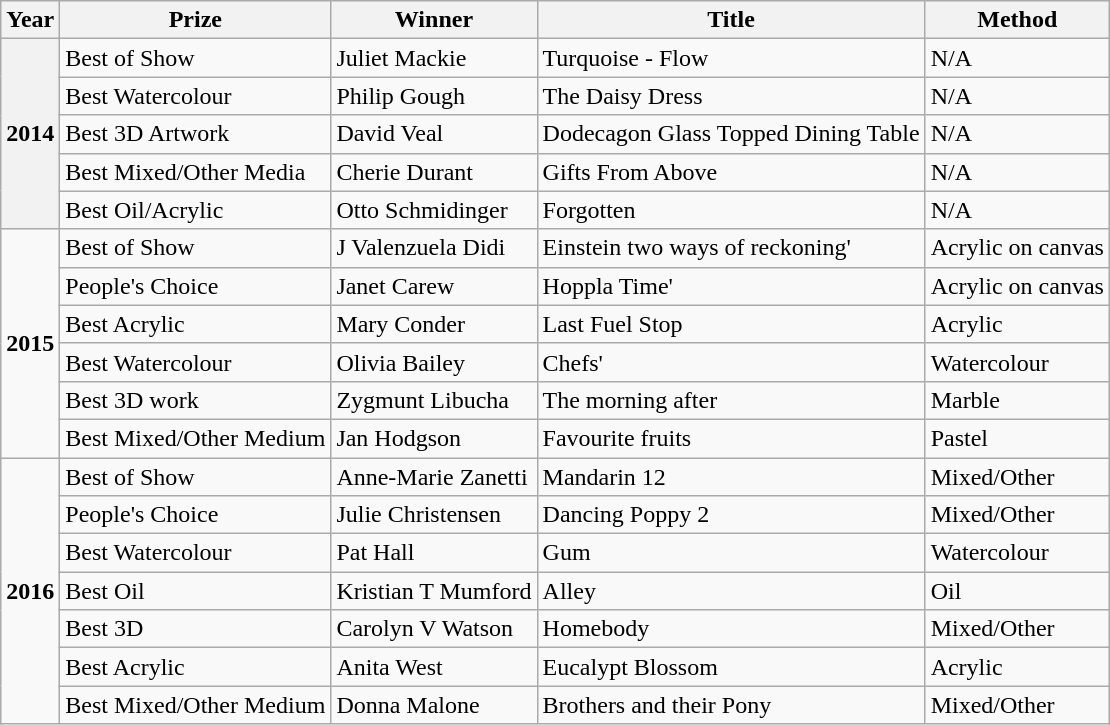<table class="wikitable">
<tr>
<th>Year</th>
<th>Prize</th>
<th>Winner</th>
<th>Title</th>
<th>Method</th>
</tr>
<tr>
<th rowspan="5">2014<br></th>
<td>Best of Show</td>
<td>Juliet Mackie</td>
<td>Turquoise - Flow</td>
<td>N/A</td>
</tr>
<tr>
<td>Best Watercolour</td>
<td>Philip Gough</td>
<td>The Daisy Dress</td>
<td>N/A</td>
</tr>
<tr>
<td>Best 3D Artwork</td>
<td>David Veal</td>
<td>Dodecagon Glass Topped Dining Table</td>
<td>N/A</td>
</tr>
<tr>
<td>Best Mixed/Other Media</td>
<td>Cherie Durant</td>
<td>Gifts From Above</td>
<td>N/A</td>
</tr>
<tr>
<td>Best Oil/Acrylic</td>
<td>Otto Schmidinger</td>
<td>Forgotten</td>
<td>N/A</td>
</tr>
<tr>
<td rowspan="6"><strong>2015</strong></td>
<td>Best of Show</td>
<td>J Valenzuela Didi</td>
<td>Einstein two ways of reckoning'</td>
<td>Acrylic on canvas</td>
</tr>
<tr>
<td>People's Choice</td>
<td>Janet Carew</td>
<td>Hoppla Time'</td>
<td>Acrylic on canvas</td>
</tr>
<tr>
<td>Best Acrylic</td>
<td>Mary Conder</td>
<td>Last Fuel Stop</td>
<td>Acrylic</td>
</tr>
<tr>
<td>Best Watercolour</td>
<td>Olivia Bailey</td>
<td>Chefs'</td>
<td>Watercolour</td>
</tr>
<tr>
<td>Best 3D work</td>
<td>Zygmunt Libucha</td>
<td>The morning after</td>
<td>Marble</td>
</tr>
<tr>
<td>Best Mixed/Other Medium</td>
<td>Jan Hodgson</td>
<td>Favourite fruits</td>
<td>Pastel</td>
</tr>
<tr>
<td rowspan="7"><strong>2016</strong></td>
<td>Best of Show</td>
<td>Anne-Marie Zanetti</td>
<td>Mandarin 12</td>
<td>Mixed/Other</td>
</tr>
<tr>
<td>People's Choice</td>
<td>Julie Christensen</td>
<td>Dancing Poppy 2</td>
<td>Mixed/Other</td>
</tr>
<tr>
<td>Best Watercolour</td>
<td>Pat Hall</td>
<td>Gum</td>
<td>Watercolour</td>
</tr>
<tr>
<td>Best Oil</td>
<td>Kristian T Mumford</td>
<td>Alley</td>
<td>Oil</td>
</tr>
<tr>
<td>Best 3D</td>
<td>Carolyn V Watson</td>
<td>Homebody</td>
<td>Mixed/Other</td>
</tr>
<tr>
<td>Best Acrylic</td>
<td>Anita West</td>
<td>Eucalypt Blossom</td>
<td>Acrylic</td>
</tr>
<tr>
<td>Best Mixed/Other Medium</td>
<td>Donna Malone</td>
<td>Brothers and their Pony</td>
<td>Mixed/Other</td>
</tr>
</table>
